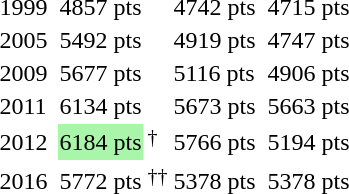<table>
<tr>
<td>1999</td>
<td></td>
<td>4857 pts</td>
<td></td>
<td>4742 pts</td>
<td></td>
<td>4715 pts</td>
</tr>
<tr>
<td>2005</td>
<td></td>
<td>5492 pts</td>
<td></td>
<td>4919 pts</td>
<td></td>
<td>4747 pts</td>
</tr>
<tr>
<td>2009</td>
<td></td>
<td>5677 pts</td>
<td></td>
<td>5116 pts</td>
<td></td>
<td>4906 pts</td>
</tr>
<tr>
<td>2011</td>
<td></td>
<td>6134 pts</td>
<td></td>
<td>5673 pts</td>
<td></td>
<td>5663 pts</td>
</tr>
<tr>
<td>2012</td>
<td></td>
<td bgcolor=#A9F5A9>6184 pts</td>
<td> <sup>†</sup></td>
<td>5766 pts</td>
<td></td>
<td>5194 pts</td>
</tr>
<tr>
<td>2016</td>
<td></td>
<td>5772 pts</td>
<td><sup>††</sup></td>
<td>5378 pts</td>
<td></td>
<td>5378 pts</td>
</tr>
</table>
